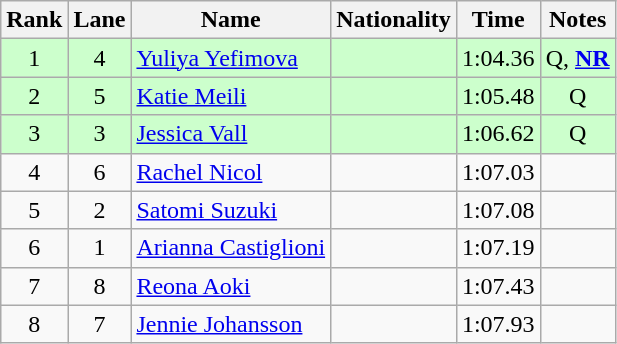<table class="wikitable sortable" style="text-align:center">
<tr>
<th>Rank</th>
<th>Lane</th>
<th>Name</th>
<th>Nationality</th>
<th>Time</th>
<th>Notes</th>
</tr>
<tr bgcolor=ccffcc>
<td>1</td>
<td>4</td>
<td align=left><a href='#'>Yuliya Yefimova</a></td>
<td align=left></td>
<td>1:04.36</td>
<td>Q, <strong><a href='#'>NR</a></strong></td>
</tr>
<tr bgcolor=ccffcc>
<td>2</td>
<td>5</td>
<td align=left><a href='#'>Katie Meili</a></td>
<td align=left></td>
<td>1:05.48</td>
<td>Q</td>
</tr>
<tr bgcolor=ccffcc>
<td>3</td>
<td>3</td>
<td align=left><a href='#'>Jessica Vall</a></td>
<td align=left></td>
<td>1:06.62</td>
<td>Q</td>
</tr>
<tr>
<td>4</td>
<td>6</td>
<td align=left><a href='#'>Rachel Nicol</a></td>
<td align=left></td>
<td>1:07.03</td>
<td></td>
</tr>
<tr>
<td>5</td>
<td>2</td>
<td align=left><a href='#'>Satomi Suzuki</a></td>
<td align=left></td>
<td>1:07.08</td>
<td></td>
</tr>
<tr>
<td>6</td>
<td>1</td>
<td align=left><a href='#'>Arianna Castiglioni</a></td>
<td align=left></td>
<td>1:07.19</td>
<td></td>
</tr>
<tr>
<td>7</td>
<td>8</td>
<td align=left><a href='#'>Reona Aoki</a></td>
<td align=left></td>
<td>1:07.43</td>
<td></td>
</tr>
<tr>
<td>8</td>
<td>7</td>
<td align=left><a href='#'>Jennie Johansson</a></td>
<td align=left></td>
<td>1:07.93</td>
<td></td>
</tr>
</table>
